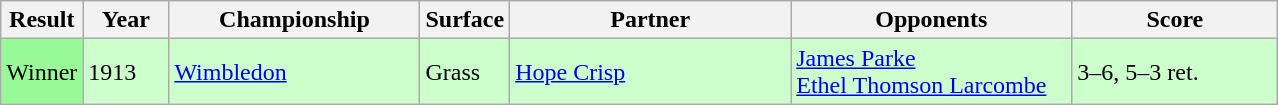<table class="sortable wikitable">
<tr>
<th style="width:45px">Result</th>
<th style="width:50px">Year</th>
<th style="width:160px">Championship</th>
<th style="width:50px">Surface</th>
<th style="width:180px">Partner</th>
<th style="width:180px">Opponents</th>
<th style="width:130px" class="unsortable">Score</th>
</tr>
<tr style="background:#cfc;">
<td style="background:#98fb98;">Winner</td>
<td>1913</td>
<td><a href='#'>Wimbledon</a></td>
<td>Grass</td>
<td> <a href='#'>Hope Crisp</a></td>
<td> <a href='#'>James Parke</a> <br>  <a href='#'>Ethel Thomson Larcombe</a></td>
<td>3–6, 5–3 ret.</td>
</tr>
</table>
